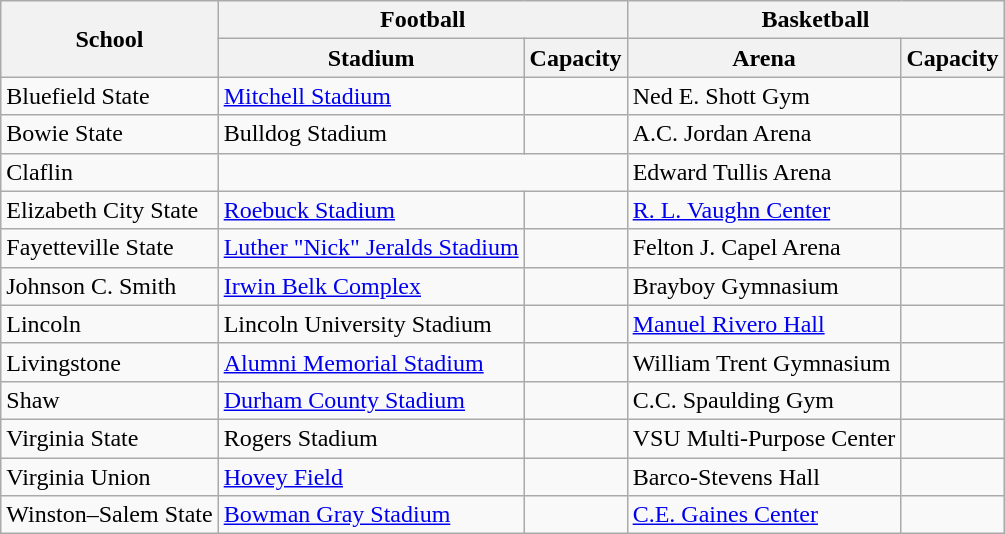<table class="wikitable">
<tr>
<th rowspan=2>School</th>
<th colspan=2>Football</th>
<th colspan=2>Basketball</th>
</tr>
<tr>
<th>Stadium</th>
<th>Capacity</th>
<th>Arena</th>
<th>Capacity</th>
</tr>
<tr>
<td>Bluefield State</td>
<td><a href='#'>Mitchell Stadium</a></td>
<td></td>
<td>Ned E. Shott Gym</td>
<td></td>
</tr>
<tr>
<td>Bowie State</td>
<td>Bulldog Stadium</td>
<td></td>
<td>A.C. Jordan Arena</td>
<td></td>
</tr>
<tr>
<td>Claflin</td>
<td colspan=2></td>
<td>Edward Tullis Arena</td>
<td></td>
</tr>
<tr>
<td>Elizabeth City State</td>
<td><a href='#'>Roebuck Stadium</a></td>
<td></td>
<td><a href='#'>R. L. Vaughn Center</a></td>
<td></td>
</tr>
<tr>
<td>Fayetteville State</td>
<td><a href='#'>Luther "Nick" Jeralds Stadium</a></td>
<td></td>
<td>Felton J. Capel Arena</td>
<td></td>
</tr>
<tr>
<td>Johnson C. Smith</td>
<td><a href='#'>Irwin Belk Complex</a></td>
<td></td>
<td>Brayboy Gymnasium</td>
<td></td>
</tr>
<tr>
<td>Lincoln</td>
<td>Lincoln University Stadium</td>
<td></td>
<td><a href='#'>Manuel Rivero Hall</a></td>
<td></td>
</tr>
<tr>
<td>Livingstone</td>
<td><a href='#'>Alumni Memorial Stadium</a></td>
<td></td>
<td>William Trent Gymnasium</td>
<td></td>
</tr>
<tr>
<td>Shaw</td>
<td><a href='#'>Durham County Stadium</a></td>
<td></td>
<td>C.C. Spaulding Gym</td>
<td></td>
</tr>
<tr>
<td>Virginia State</td>
<td>Rogers Stadium</td>
<td></td>
<td>VSU Multi-Purpose Center</td>
<td></td>
</tr>
<tr>
<td>Virginia Union</td>
<td><a href='#'>Hovey Field</a></td>
<td></td>
<td>Barco-Stevens Hall</td>
<td></td>
</tr>
<tr>
<td>Winston–Salem State</td>
<td><a href='#'>Bowman Gray Stadium</a></td>
<td></td>
<td><a href='#'>C.E. Gaines Center</a></td>
<td></td>
</tr>
</table>
